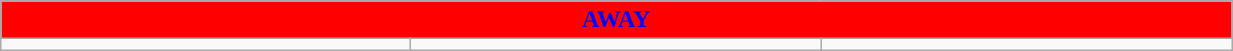<table class="wikitable collapsible collapsed" style="width:65%">
<tr>
<th colspan=6 ! style="color:#0000FF; background:#FF0000">AWAY</th>
</tr>
<tr>
<td></td>
<td></td>
<td></td>
</tr>
</table>
